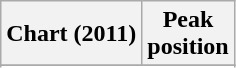<table class="wikitable sortable plainrowheaders">
<tr>
<th scope="col">Chart (2011)</th>
<th scope="col">Peak<br>position</th>
</tr>
<tr>
</tr>
<tr>
</tr>
</table>
